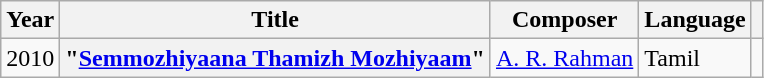<table class="wikitable sortable plainrowheaders">
<tr>
<th scope="col">Year</th>
<th scope="col">Title</th>
<th scope="col">Composer</th>
<th scope="col">Language</th>
<th class="unsortable" scope="col"></th>
</tr>
<tr>
<td>2010</td>
<th scope="row">"<a href='#'>Semmozhiyaana Thamizh Mozhiyaam</a>"</th>
<td><a href='#'>A. R. Rahman</a></td>
<td>Tamil</td>
<td style="text-align: center;"></td>
</tr>
</table>
